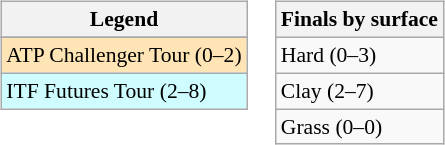<table>
<tr valign=top>
<td><br><table class=wikitable style=font-size:90%>
<tr>
<th>Legend</th>
</tr>
<tr bgcolor=e5d1cb>
</tr>
<tr bgcolor=moccasin>
<td>ATP Challenger Tour (0–2)</td>
</tr>
<tr bgcolor=cffcff>
<td>ITF Futures Tour (2–8)</td>
</tr>
</table>
</td>
<td><br><table class=wikitable style=font-size:90%>
<tr>
<th>Finals by surface</th>
</tr>
<tr>
<td>Hard (0–3)</td>
</tr>
<tr>
<td>Clay (2–7)</td>
</tr>
<tr>
<td>Grass (0–0)</td>
</tr>
</table>
</td>
</tr>
</table>
